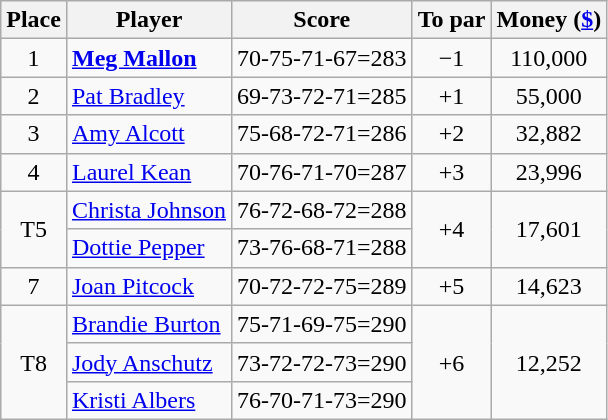<table class="wikitable">
<tr>
<th>Place</th>
<th>Player</th>
<th>Score</th>
<th>To par</th>
<th>Money (<a href='#'>$</a>)</th>
</tr>
<tr>
<td align=center>1</td>
<td> <strong><a href='#'>Meg Mallon</a></strong></td>
<td>70-75-71-67=283</td>
<td align=center>−1</td>
<td align=center>110,000</td>
</tr>
<tr>
<td align=center>2</td>
<td> <a href='#'>Pat Bradley</a></td>
<td>69-73-72-71=285</td>
<td align=centeR>+1</td>
<td align=center>55,000</td>
</tr>
<tr>
<td align=center>3</td>
<td> <a href='#'>Amy Alcott</a></td>
<td>75-68-72-71=286</td>
<td align=center>+2</td>
<td align=center>32,882</td>
</tr>
<tr>
<td align=center>4</td>
<td> <a href='#'>Laurel Kean</a></td>
<td>70-76-71-70=287</td>
<td align=center>+3</td>
<td align=center>23,996</td>
</tr>
<tr>
<td align=center rowspan=2>T5</td>
<td> <a href='#'>Christa Johnson</a></td>
<td>76-72-68-72=288</td>
<td align=center rowspan=2>+4</td>
<td align=center rowspan=2>17,601</td>
</tr>
<tr>
<td> <a href='#'>Dottie Pepper</a></td>
<td>73-76-68-71=288</td>
</tr>
<tr>
<td align=center>7</td>
<td> <a href='#'>Joan Pitcock</a></td>
<td>70-72-72-75=289</td>
<td align=center>+5</td>
<td align=center>14,623</td>
</tr>
<tr>
<td align=center rowspan=3>T8</td>
<td> <a href='#'>Brandie Burton</a></td>
<td>75-71-69-75=290</td>
<td align=center rowspan=3>+6</td>
<td align=center rowspan=3>12,252</td>
</tr>
<tr>
<td> <a href='#'>Jody Anschutz</a></td>
<td>73-72-72-73=290</td>
</tr>
<tr>
<td> <a href='#'>Kristi Albers</a></td>
<td>76-70-71-73=290</td>
</tr>
</table>
